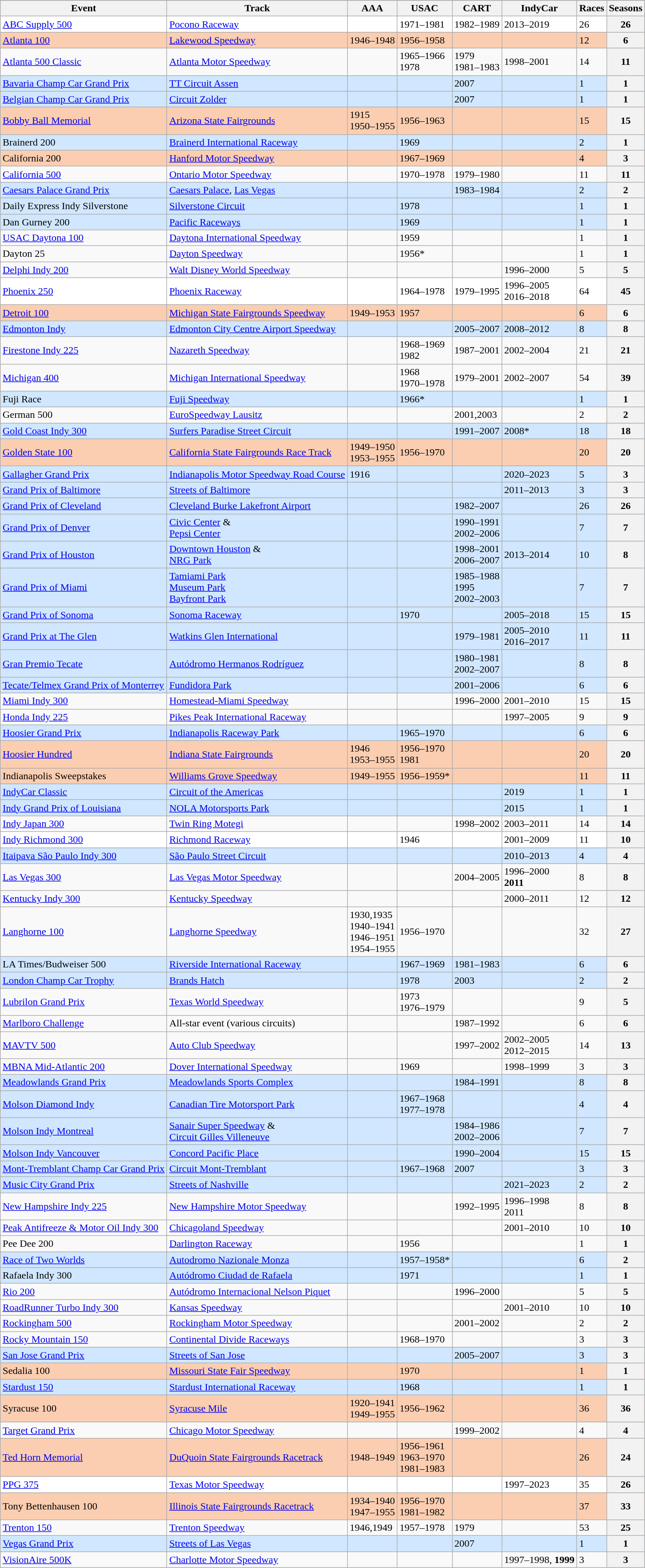<table class="wikitable sortable">
<tr>
</tr>
<tr>
<th>Event</th>
<th>Track</th>
<th>AAA</th>
<th>USAC</th>
<th>CART</th>
<th>IndyCar</th>
<th>Races</th>
<th>Seasons</th>
</tr>
<tr style="background:white;">
<td> <a href='#'>ABC Supply 500</a></td>
<td><a href='#'>Pocono Raceway</a></td>
<td></td>
<td>1971–1981</td>
<td>1982–1989</td>
<td>2013–2019</td>
<td>26</td>
<th>26</th>
</tr>
<tr style="background-color:#FBCEB1;">
<td> <a href='#'>Atlanta 100</a></td>
<td><a href='#'>Lakewood Speedway</a></td>
<td>1946–1948</td>
<td>1956–1958</td>
<td></td>
<td></td>
<td>12</td>
<th>6</th>
</tr>
<tr>
<td> <a href='#'>Atlanta 500 Classic</a></td>
<td><a href='#'>Atlanta Motor Speedway</a></td>
<td></td>
<td>1965–1966<br>1978</td>
<td>1979<br>1981–1983</td>
<td>1998–2001</td>
<td>14</td>
<th>11</th>
</tr>
<tr style="background:#D0E7FF;">
<td> <a href='#'>Bavaria Champ Car Grand Prix</a></td>
<td><a href='#'>TT Circuit Assen</a></td>
<td></td>
<td></td>
<td>2007</td>
<td></td>
<td>1</td>
<th>1</th>
</tr>
<tr style="background:#D0E7FF;">
<td> <a href='#'>Belgian Champ Car Grand Prix</a></td>
<td><a href='#'>Circuit Zolder</a></td>
<td></td>
<td></td>
<td>2007</td>
<td></td>
<td>1</td>
<th>1</th>
</tr>
<tr style="background-color:#FBCEB1;">
<td> <a href='#'>Bobby Ball Memorial</a></td>
<td><a href='#'>Arizona State Fairgrounds</a></td>
<td>1915<br>1950–1955</td>
<td>1956–1963</td>
<td></td>
<td></td>
<td>15</td>
<th>15</th>
</tr>
<tr style="background:#D0E7FF;">
<td> Brainerd 200</td>
<td><a href='#'>Brainerd International Raceway</a></td>
<td></td>
<td>1969</td>
<td></td>
<td></td>
<td>2</td>
<th>1</th>
</tr>
<tr style="background-color:#FBCEB1;">
<td> California 200</td>
<td><a href='#'>Hanford Motor Speedway</a></td>
<td></td>
<td>1967–1969</td>
<td></td>
<td></td>
<td>4</td>
<th>3</th>
</tr>
<tr>
<td> <a href='#'>California 500</a></td>
<td><a href='#'>Ontario Motor Speedway</a></td>
<td></td>
<td>1970–1978</td>
<td>1979–1980</td>
<td></td>
<td>11</td>
<th>11</th>
</tr>
<tr style="background:#D0E7FF;">
<td> <a href='#'>Caesars Palace Grand Prix</a></td>
<td><a href='#'>Caesars Palace</a>, <a href='#'>Las Vegas</a></td>
<td></td>
<td></td>
<td>1983–1984</td>
<td></td>
<td>2</td>
<th>2</th>
</tr>
<tr style="background:#D0E7FF;">
<td> Daily Express Indy Silverstone</td>
<td><a href='#'>Silverstone Circuit</a></td>
<td></td>
<td>1978</td>
<td></td>
<td></td>
<td>1</td>
<th>1</th>
</tr>
<tr style="background:#D0E7FF;">
<td> Dan Gurney 200</td>
<td><a href='#'>Pacific Raceways</a></td>
<td></td>
<td>1969</td>
<td></td>
<td></td>
<td>1</td>
<th>1</th>
</tr>
<tr>
<td> <a href='#'>USAC Daytona 100</a></td>
<td><a href='#'>Daytona International Speedway</a></td>
<td></td>
<td>1959</td>
<td></td>
<td></td>
<td>1</td>
<th>1</th>
</tr>
<tr>
<td> Dayton 25</td>
<td><a href='#'>Dayton Speedway</a></td>
<td></td>
<td>1956*</td>
<td></td>
<td></td>
<td>1</td>
<th>1</th>
</tr>
<tr>
<td> <a href='#'>Delphi Indy 200</a></td>
<td><a href='#'>Walt Disney World Speedway</a></td>
<td></td>
<td></td>
<td></td>
<td>1996–2000</td>
<td>5</td>
<th>5</th>
</tr>
<tr style="background:white;">
<td> <a href='#'>Phoenix 250</a></td>
<td><a href='#'>Phoenix Raceway</a></td>
<td></td>
<td>1964–1978</td>
<td>1979–1995</td>
<td>1996–2005<br>2016–2018</td>
<td>64</td>
<th>45</th>
</tr>
<tr style="background-color:#FBCEB1;">
<td> <a href='#'>Detroit 100</a></td>
<td><a href='#'>Michigan State Fairgrounds Speedway</a></td>
<td>1949–1953</td>
<td>1957</td>
<td></td>
<td></td>
<td>6</td>
<th>6</th>
</tr>
<tr style="background:#D0E7FF;">
<td> <a href='#'>Edmonton Indy</a></td>
<td><a href='#'>Edmonton City Centre Airport Speedway</a></td>
<td></td>
<td></td>
<td>2005–2007</td>
<td>2008–2012</td>
<td>8</td>
<th>8</th>
</tr>
<tr>
<td> <a href='#'>Firestone Indy 225</a></td>
<td><a href='#'>Nazareth Speedway</a></td>
<td></td>
<td>1968–1969<br>1982</td>
<td>1987–2001</td>
<td>2002–2004</td>
<td>21</td>
<th>21</th>
</tr>
<tr>
<td> <a href='#'>Michigan 400</a></td>
<td><a href='#'>Michigan International Speedway</a></td>
<td></td>
<td>1968<br>1970–1978</td>
<td>1979–2001</td>
<td>2002–2007</td>
<td>54</td>
<th>39</th>
</tr>
<tr style="background:#D0E7FF;">
<td> Fuji Race</td>
<td><a href='#'>Fuji Speedway</a></td>
<td></td>
<td>1966*</td>
<td></td>
<td></td>
<td>1</td>
<th>1</th>
</tr>
<tr>
<td> German 500</td>
<td><a href='#'>EuroSpeedway Lausitz</a></td>
<td></td>
<td></td>
<td>2001,2003</td>
<td></td>
<td>2</td>
<th>2</th>
</tr>
<tr style="background:#D0E7FF;">
<td> <a href='#'>Gold Coast Indy 300</a></td>
<td><a href='#'>Surfers Paradise Street Circuit</a></td>
<td></td>
<td></td>
<td>1991–2007</td>
<td>2008*</td>
<td>18</td>
<th>18</th>
</tr>
<tr style="background-color:#FBCEB1;">
<td> <a href='#'>Golden State 100</a></td>
<td><a href='#'>California State Fairgrounds Race Track</a></td>
<td>1949–1950<br>1953–1955</td>
<td>1956–1970</td>
<td></td>
<td></td>
<td>20</td>
<th>20</th>
</tr>
<tr style="background:#D0E7FF;">
<td> <a href='#'>Gallagher Grand Prix</a></td>
<td><a href='#'>Indianapolis Motor Speedway Road Course</a></td>
<td>1916</td>
<td></td>
<td></td>
<td>2020–2023</td>
<td>5</td>
<th>3</th>
</tr>
<tr style="background:#D0E7FF;">
<td> <a href='#'>Grand Prix of Baltimore</a></td>
<td><a href='#'>Streets of Baltimore</a></td>
<td></td>
<td></td>
<td></td>
<td>2011–2013</td>
<td>3</td>
<th>3</th>
</tr>
<tr style="background:#D0E7FF;">
<td> <a href='#'>Grand Prix of Cleveland</a></td>
<td><a href='#'>Cleveland Burke Lakefront Airport</a></td>
<td></td>
<td></td>
<td>1982–2007</td>
<td></td>
<td>26</td>
<th>26</th>
</tr>
<tr style="background:#D0E7FF;">
<td> <a href='#'>Grand Prix of Denver</a></td>
<td><a href='#'>Civic Center</a> &<br><a href='#'>Pepsi Center</a></td>
<td></td>
<td></td>
<td>1990–1991<br>2002–2006</td>
<td></td>
<td>7</td>
<th>7</th>
</tr>
<tr style="background:#D0E7FF;">
<td> <a href='#'>Grand Prix of Houston</a></td>
<td><a href='#'>Downtown Houston</a> &<br><a href='#'>NRG Park</a></td>
<td></td>
<td></td>
<td>1998–2001<br>2006–2007</td>
<td>2013–2014</td>
<td>10</td>
<th>8</th>
</tr>
<tr style="background:#D0E7FF;">
<td> <a href='#'>Grand Prix of Miami</a></td>
<td><a href='#'>Tamiami Park</a><br><a href='#'>Museum Park</a><br><a href='#'>Bayfront Park</a></td>
<td></td>
<td></td>
<td>1985–1988<br>1995<br>2002–2003</td>
<td></td>
<td>7</td>
<th>7</th>
</tr>
<tr style="background:#D0E7FF;">
<td> <a href='#'>Grand Prix of Sonoma</a></td>
<td><a href='#'>Sonoma Raceway</a></td>
<td></td>
<td>1970</td>
<td></td>
<td>2005–2018</td>
<td>15</td>
<th>15</th>
</tr>
<tr style="background:#D0E7FF;">
<td> <a href='#'>Grand Prix at The Glen</a></td>
<td><a href='#'>Watkins Glen International</a></td>
<td></td>
<td></td>
<td>1979–1981</td>
<td>2005–2010<br>2016–2017</td>
<td>11</td>
<th>11</th>
</tr>
<tr style="background:#D0E7FF;">
<td> <a href='#'>Gran Premio Tecate</a></td>
<td><a href='#'>Autódromo Hermanos Rodríguez</a></td>
<td></td>
<td></td>
<td>1980–1981<br>2002–2007</td>
<td></td>
<td>8</td>
<th>8</th>
</tr>
<tr style="background:#D0E7FF;">
<td> <a href='#'>Tecate/Telmex Grand Prix of Monterrey</a></td>
<td><a href='#'>Fundidora Park</a></td>
<td></td>
<td></td>
<td>2001–2006</td>
<td></td>
<td>6</td>
<th>6</th>
</tr>
<tr>
<td> <a href='#'>Miami Indy 300</a></td>
<td><a href='#'>Homestead-Miami Speedway</a></td>
<td></td>
<td></td>
<td>1996–2000</td>
<td>2001–2010</td>
<td>15</td>
<th>15</th>
</tr>
<tr>
<td> <a href='#'>Honda Indy 225</a></td>
<td><a href='#'>Pikes Peak International Raceway</a></td>
<td></td>
<td></td>
<td></td>
<td>1997–2005</td>
<td>9</td>
<th>9</th>
</tr>
<tr style="background:#D0E7FF;">
<td> <a href='#'>Hoosier Grand Prix</a></td>
<td><a href='#'>Indianapolis Raceway Park</a></td>
<td></td>
<td>1965–1970</td>
<td></td>
<td></td>
<td>6</td>
<th>6</th>
</tr>
<tr style="background-color:#FBCEB1;">
<td> <a href='#'>Hoosier Hundred</a></td>
<td><a href='#'>Indiana State Fairgrounds</a></td>
<td>1946<br>1953–1955</td>
<td>1956–1970<br>1981</td>
<td></td>
<td></td>
<td>20</td>
<th>20</th>
</tr>
<tr style="background-color:#FBCEB1;">
<td> Indianapolis Sweepstakes</td>
<td><a href='#'>Williams Grove Speedway</a></td>
<td>1949–1955</td>
<td>1956–1959*</td>
<td></td>
<td></td>
<td>11</td>
<th>11</th>
</tr>
<tr style="background:#D0E7FF;">
<td> <a href='#'>IndyCar Classic</a></td>
<td><a href='#'>Circuit of the Americas</a></td>
<td></td>
<td></td>
<td></td>
<td>2019</td>
<td>1</td>
<th>1</th>
</tr>
<tr style="background:#D0E7FF;">
<td> <a href='#'>Indy Grand Prix of Louisiana</a></td>
<td><a href='#'>NOLA Motorsports Park</a></td>
<td></td>
<td></td>
<td></td>
<td>2015</td>
<td>1</td>
<th>1</th>
</tr>
<tr>
<td> <a href='#'>Indy Japan 300</a></td>
<td><a href='#'>Twin Ring Motegi</a></td>
<td></td>
<td></td>
<td>1998–2002</td>
<td>2003–2011</td>
<td>14</td>
<th>14</th>
</tr>
<tr style="background:white;">
<td> <a href='#'>Indy Richmond 300</a></td>
<td><a href='#'>Richmond Raceway</a></td>
<td></td>
<td>1946</td>
<td></td>
<td>2001–2009</td>
<td>11</td>
<th>10</th>
</tr>
<tr style="background:#D0E7FF;">
<td> <a href='#'>Itaipava São Paulo Indy 300</a></td>
<td><a href='#'>São Paulo Street Circuit</a></td>
<td></td>
<td></td>
<td></td>
<td>2010–2013</td>
<td>4</td>
<th>4</th>
</tr>
<tr>
<td> <a href='#'>Las Vegas 300</a></td>
<td><a href='#'>Las Vegas Motor Speedway</a></td>
<td></td>
<td></td>
<td>2004–2005</td>
<td>1996–2000<br><strong>2011</strong></td>
<td>8</td>
<th>8</th>
</tr>
<tr>
<td> <a href='#'>Kentucky Indy 300</a></td>
<td><a href='#'>Kentucky Speedway</a></td>
<td></td>
<td></td>
<td></td>
<td>2000–2011</td>
<td>12</td>
<th>12</th>
</tr>
<tr>
<td> <a href='#'>Langhorne 100</a></td>
<td><a href='#'>Langhorne Speedway</a></td>
<td>1930,1935<br>1940–1941<br>1946–1951<br>1954–1955<br></td>
<td>1956–1970</td>
<td></td>
<td></td>
<td>32</td>
<th>27</th>
</tr>
<tr style="background:#D0E7FF;">
<td> LA Times/Budweiser 500</td>
<td><a href='#'>Riverside International Raceway</a></td>
<td></td>
<td>1967–1969</td>
<td>1981–1983</td>
<td></td>
<td>6</td>
<th>6</th>
</tr>
<tr style="background:#D0E7FF;">
<td> <a href='#'>London Champ Car Trophy</a></td>
<td><a href='#'>Brands Hatch</a></td>
<td></td>
<td>1978</td>
<td>2003</td>
<td></td>
<td>2</td>
<th>2</th>
</tr>
<tr>
<td> <a href='#'>Lubrilon Grand Prix</a></td>
<td><a href='#'>Texas World Speedway</a></td>
<td></td>
<td>1973<br>1976–1979</td>
<td></td>
<td></td>
<td>9</td>
<th>5</th>
</tr>
<tr>
<td> <a href='#'>Marlboro Challenge</a></td>
<td>All-star event (various circuits)</td>
<td></td>
<td></td>
<td>1987–1992</td>
<td></td>
<td>6</td>
<th>6</th>
</tr>
<tr>
<td> <a href='#'>MAVTV 500</a></td>
<td><a href='#'>Auto Club Speedway</a></td>
<td></td>
<td></td>
<td>1997–2002</td>
<td>2002–2005<br>2012–2015</td>
<td>14</td>
<th>13</th>
</tr>
<tr>
<td> <a href='#'>MBNA Mid-Atlantic 200</a></td>
<td><a href='#'>Dover International Speedway</a></td>
<td></td>
<td>1969</td>
<td></td>
<td>1998–1999</td>
<td>3</td>
<th>3</th>
</tr>
<tr style="background:#D0E7FF;">
<td> <a href='#'>Meadowlands Grand Prix</a></td>
<td><a href='#'>Meadowlands Sports Complex</a></td>
<td></td>
<td></td>
<td>1984–1991</td>
<td></td>
<td>8</td>
<th>8</th>
</tr>
<tr style="background:#D0E7FF;">
<td> <a href='#'>Molson Diamond Indy</a></td>
<td><a href='#'>Canadian Tire Motorsport Park</a></td>
<td></td>
<td>1967–1968<br>1977–1978</td>
<td></td>
<td></td>
<td>4</td>
<th>4</th>
</tr>
<tr style="background:#D0E7FF;">
<td> <a href='#'>Molson Indy Montreal</a></td>
<td><a href='#'>Sanair Super Speedway</a> &<br><a href='#'>Circuit Gilles Villeneuve</a></td>
<td></td>
<td></td>
<td>1984–1986<br>2002–2006</td>
<td></td>
<td>7</td>
<th>7</th>
</tr>
<tr style="background:#D0E7FF;">
<td> <a href='#'>Molson Indy Vancouver</a></td>
<td><a href='#'>Concord Pacific Place</a></td>
<td></td>
<td></td>
<td>1990–2004</td>
<td></td>
<td>15</td>
<th>15</th>
</tr>
<tr style="background:#D0E7FF;">
<td> <a href='#'>Mont-Tremblant Champ Car Grand Prix</a></td>
<td><a href='#'>Circuit Mont-Tremblant</a></td>
<td></td>
<td>1967–1968</td>
<td>2007</td>
<td></td>
<td>3</td>
<th>3</th>
</tr>
<tr style="background:#D0E7FF;">
<td> <a href='#'>Music City Grand Prix</a></td>
<td><a href='#'>Streets of Nashville</a></td>
<td></td>
<td></td>
<td></td>
<td>2021–2023</td>
<td>2</td>
<th>2</th>
</tr>
<tr>
<td> <a href='#'>New Hampshire Indy 225</a></td>
<td><a href='#'>New Hampshire Motor Speedway</a></td>
<td></td>
<td></td>
<td>1992–1995</td>
<td>1996–1998<br>2011</td>
<td>8</td>
<th>8</th>
</tr>
<tr>
<td> <a href='#'>Peak Antifreeze & Motor Oil Indy 300</a></td>
<td><a href='#'>Chicagoland Speedway</a></td>
<td></td>
<td></td>
<td></td>
<td>2001–2010</td>
<td>10</td>
<th>10</th>
</tr>
<tr>
<td> Pee Dee 200</td>
<td><a href='#'>Darlington Raceway</a></td>
<td></td>
<td>1956</td>
<td></td>
<td></td>
<td>1</td>
<th>1</th>
</tr>
<tr style="background:#D0E7FF;">
<td> <a href='#'>Race of Two Worlds</a></td>
<td><a href='#'>Autodromo Nazionale Monza</a></td>
<td></td>
<td>1957–1958*</td>
<td></td>
<td></td>
<td>6</td>
<th>2</th>
</tr>
<tr style="background:#D0E7FF;">
<td> Rafaela Indy 300</td>
<td><a href='#'>Autódromo Ciudad de Rafaela</a></td>
<td></td>
<td>1971</td>
<td></td>
<td></td>
<td>1</td>
<th>1</th>
</tr>
<tr>
<td> <a href='#'>Rio 200</a></td>
<td><a href='#'>Autódromo Internacional Nelson Piquet</a></td>
<td></td>
<td></td>
<td>1996–2000</td>
<td></td>
<td>5</td>
<th>5</th>
</tr>
<tr>
<td> <a href='#'>RoadRunner Turbo Indy 300</a></td>
<td><a href='#'>Kansas Speedway</a></td>
<td></td>
<td></td>
<td></td>
<td>2001–2010</td>
<td>10</td>
<th>10</th>
</tr>
<tr>
<td> <a href='#'>Rockingham 500</a></td>
<td><a href='#'>Rockingham Motor Speedway</a></td>
<td></td>
<td></td>
<td>2001–2002</td>
<td></td>
<td>2</td>
<th>2</th>
</tr>
<tr>
<td> <a href='#'>Rocky Mountain 150</a></td>
<td><a href='#'>Continental Divide Raceways</a></td>
<td></td>
<td>1968–1970</td>
<td></td>
<td></td>
<td>3</td>
<th>3</th>
</tr>
<tr style="background:#D0E7FF;">
<td> <a href='#'>San Jose Grand Prix</a></td>
<td><a href='#'>Streets of San Jose</a></td>
<td></td>
<td></td>
<td>2005–2007</td>
<td></td>
<td>3</td>
<th>3</th>
</tr>
<tr style="background-color:#FBCEB1;">
<td> Sedalia 100</td>
<td><a href='#'>Missouri State Fair Speedway</a></td>
<td></td>
<td>1970</td>
<td></td>
<td></td>
<td>1</td>
<th>1</th>
</tr>
<tr style="background:#D0E7FF;">
<td> <a href='#'>Stardust 150</a></td>
<td><a href='#'>Stardust International Raceway</a></td>
<td></td>
<td>1968</td>
<td></td>
<td></td>
<td>1</td>
<th>1</th>
</tr>
<tr style="background-color:#FBCEB1;">
<td> Syracuse 100</td>
<td><a href='#'>Syracuse Mile</a></td>
<td>1920–1941<br>1949–1955</td>
<td>1956–1962</td>
<td></td>
<td></td>
<td>36</td>
<th>36</th>
</tr>
<tr>
<td> <a href='#'>Target Grand Prix</a></td>
<td><a href='#'>Chicago Motor Speedway</a></td>
<td></td>
<td></td>
<td>1999–2002</td>
<td></td>
<td>4</td>
<th>4</th>
</tr>
<tr style="background-color:#FBCEB1;">
<td> <a href='#'>Ted Horn Memorial</a></td>
<td><a href='#'>DuQuoin State Fairgrounds Racetrack</a></td>
<td>1948–1949</td>
<td>1956–1961<br>1963–1970<br>1981–1983</td>
<td></td>
<td></td>
<td>26</td>
<th>24</th>
</tr>
<tr style="background:white">
<td> <a href='#'>PPG 375</a></td>
<td><a href='#'>Texas Motor Speedway</a></td>
<td></td>
<td></td>
<td></td>
<td>1997–2023</td>
<td>35</td>
<th>26</th>
</tr>
<tr style="background-color:#FBCEB1;">
<td> Tony Bettenhausen 100</td>
<td><a href='#'>Illinois State Fairgrounds Racetrack</a></td>
<td>1934–1940<br>1947–1955</td>
<td>1956–1970<br>1981–1982</td>
<td></td>
<td></td>
<td>37</td>
<th>33</th>
</tr>
<tr>
<td> <a href='#'>Trenton 150</a></td>
<td><a href='#'>Trenton Speedway</a></td>
<td>1946,1949</td>
<td>1957–1978</td>
<td>1979</td>
<td></td>
<td>53</td>
<th>25</th>
</tr>
<tr style="background:#D0E7FF;">
<td> <a href='#'>Vegas Grand Prix</a></td>
<td><a href='#'>Streets of Las Vegas</a></td>
<td></td>
<td></td>
<td>2007</td>
<td></td>
<td>1</td>
<th>1</th>
</tr>
<tr>
<td> <a href='#'>VisionAire 500K</a></td>
<td><a href='#'>Charlotte Motor Speedway</a></td>
<td></td>
<td></td>
<td></td>
<td>1997–1998, <strong>1999</strong></td>
<td>3</td>
<th>3</th>
</tr>
</table>
